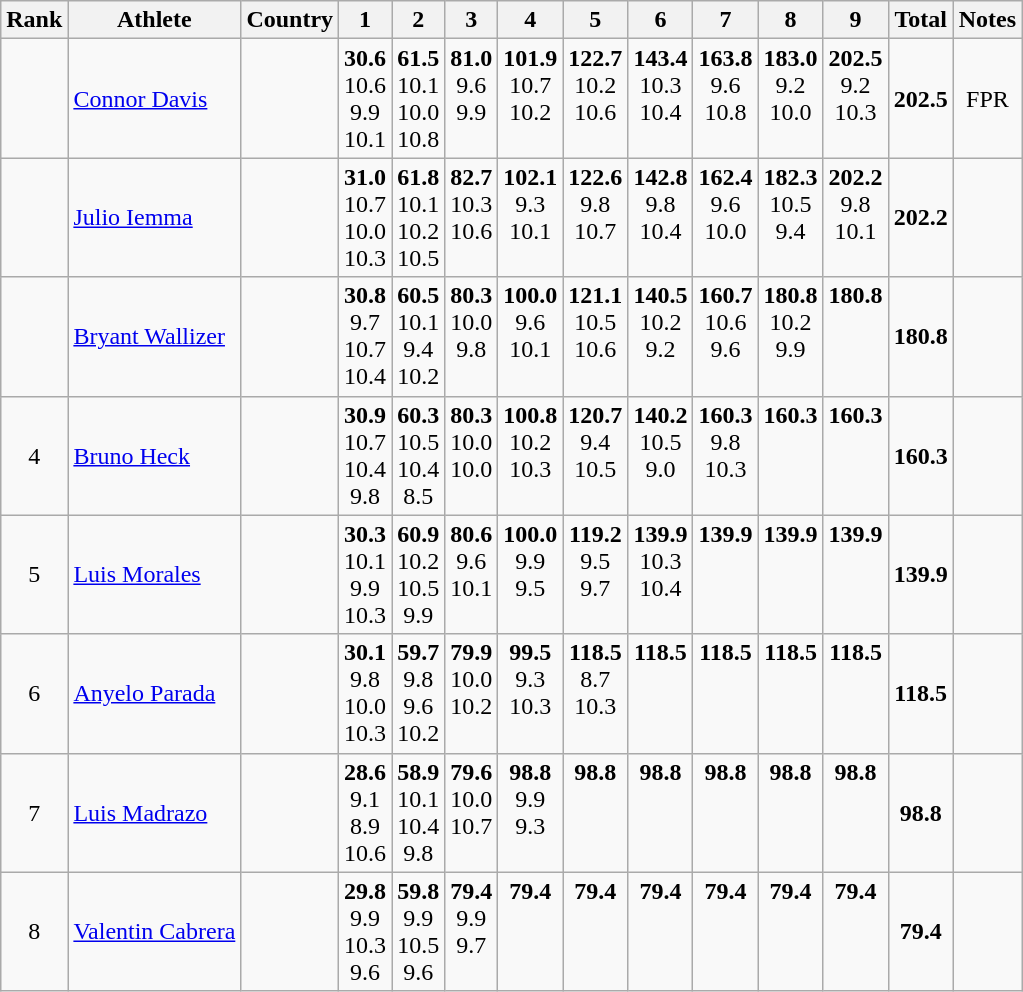<table class="wikitable sortable" style="text-align:center">
<tr>
<th>Rank</th>
<th>Athlete</th>
<th>Country</th>
<th style="width: 28px">1</th>
<th style="width: 28px">2</th>
<th style="width: 28px">3</th>
<th style="width: 28px">4</th>
<th style="width: 28px">5</th>
<th style="width: 28px">6</th>
<th style="width: 28px">7</th>
<th style="width: 28px">8</th>
<th style="width: 28px">9</th>
<th>Total</th>
<th>Notes</th>
</tr>
<tr>
<td></td>
<td align=left><a href='#'>Connor Davis</a></td>
<td align=left></td>
<td><strong>30.6</strong><br>10.6<br>9.9<br>10.1</td>
<td><strong>61.5</strong><br> 10.1 <br>10.0 <br>10.8</td>
<td><strong>81.0</strong><br>9.6 <br>9.9<br><br></td>
<td><strong>101.9</strong><br>10.7<br>10.2<br><br></td>
<td><strong>122.7</strong><br>10.2<br>10.6<br><br></td>
<td><strong>143.4</strong><br>10.3 <br>10.4<br><br></td>
<td><strong>163.8</strong><br>9.6<br>10.8 <br><br></td>
<td><strong>183.0</strong><br>9.2<br>10.0 <br><br></td>
<td><strong>202.5</strong><br>9.2<br>10.3 <br><br></td>
<td><strong>202.5</strong></td>
<td>FPR</td>
</tr>
<tr>
<td></td>
<td align=left><a href='#'>Julio Iemma</a></td>
<td align=left></td>
<td><strong>31.0</strong> <br> 10.7<br>10.0 <br>10.3</td>
<td><strong>61.8</strong><br> 10.1 <br>10.2 <br>10.5</td>
<td><strong>82.7</strong><br>10.3<br>10.6<br><br></td>
<td><strong>102.1 </strong><br>9.3 <br>10.1 <br><br></td>
<td><strong>122.6</strong><br>9.8<br>10.7<br><br></td>
<td><strong>142.8</strong><br>9.8<br>10.4<br><br></td>
<td><strong>162.4</strong><br>9.6<br>10.0<br><br></td>
<td><strong>182.3</strong><br>10.5<br>9.4<br><br></td>
<td><strong>202.2</strong><br>9.8 <br>10.1 <br><br></td>
<td><strong>202.2 </strong></td>
<td></td>
</tr>
<tr>
<td></td>
<td align=left><a href='#'>Bryant Wallizer</a></td>
<td align=left></td>
<td><strong>30.8</strong> <br> 9.7<br>10.7 <br>10.4</td>
<td><strong>60.5</strong><br> 10.1 <br>9.4 <br>10.2</td>
<td><strong>80.3</strong><br>10.0<br>9.8<br><br></td>
<td><strong>100.0 </strong><br>9.6<br>10.1<br><br></td>
<td><strong>121.1</strong><br>10.5 <br>10.6<br><br></td>
<td><strong>140.5</strong><br>10.2<br>9.2 <br><br></td>
<td><strong>160.7</strong><br>10.6<br>9.6 <br><br></td>
<td><strong>180.8 </strong><br>10.2 <br>9.9<br><br></td>
<td><strong>180.8</strong><br>  <br>  <br><br></td>
<td><strong>180.8 </strong></td>
<td></td>
</tr>
<tr>
<td>4</td>
<td align=left><a href='#'>Bruno Heck</a></td>
<td align=left></td>
<td><strong>30.9</strong> <br> 10.7<br>10.4 <br>9.8</td>
<td><strong>60.3</strong><br> 10.5 <br>10.4 <br>8.5</td>
<td><strong>80.3</strong><br>10.0<br>10.0<br><br></td>
<td><strong>100.8 </strong><br>10.2<br>10.3<br><br></td>
<td><strong>120.7</strong><br>9.4 <br>10.5<br><br></td>
<td><strong>140.2</strong><br>10.5<br>9.0 <br><br></td>
<td><strong>160.3</strong><br>9.8<br>10.3 <br><br></td>
<td><strong>160.3</strong><br>  <br> <br><br></td>
<td><strong>160.3</strong><br>  <br>  <br><br></td>
<td><strong>160.3 </strong></td>
<td></td>
</tr>
<tr>
<td>5</td>
<td align=left><a href='#'>Luis Morales</a></td>
<td align=left></td>
<td><strong>30.3</strong> <br> 10.1<br>9.9 <br>10.3</td>
<td><strong>60.9</strong><br> 10.2 <br>10.5 <br>9.9</td>
<td><strong>80.6</strong><br>9.6<br>10.1<br><br></td>
<td><strong>100.0 </strong><br>9.9<br>9.5<br><br></td>
<td><strong>119.2</strong><br>9.5 <br>9.7<br><br></td>
<td><strong>139.9</strong><br>10.3<br>10.4 <br><br></td>
<td><strong>139.9</strong><br> <br>  <br><br></td>
<td><strong>139.9</strong><br>  <br> <br><br></td>
<td><strong>139.9</strong><br>  <br>  <br><br></td>
<td><strong>139.9 </strong></td>
<td></td>
</tr>
<tr>
<td>6</td>
<td align=left><a href='#'>Anyelo Parada</a></td>
<td align=left></td>
<td><strong>30.1</strong> <br> 9.8<br>10.0 <br>10.3</td>
<td><strong>59.7</strong><br> 9.8 <br>9.6 <br>10.2</td>
<td><strong>79.9</strong><br>10.0<br>10.2<br><br></td>
<td><strong>99.5 </strong><br>9.3<br>10.3<br><br></td>
<td><strong>118.5</strong><br>8.7 <br>10.3<br><br></td>
<td><strong>118.5</strong><br> <br>  <br><br></td>
<td><strong>118.5</strong><br> <br>  <br><br></td>
<td><strong>118.5</strong><br>  <br> <br><br></td>
<td><strong>118.5</strong><br>  <br>  <br><br></td>
<td><strong>118.5</strong></td>
<td></td>
</tr>
<tr>
<td>7</td>
<td align=left><a href='#'>Luis Madrazo</a></td>
<td align=left></td>
<td><strong>28.6</strong> <br> 9.1<br>8.9 <br>10.6</td>
<td><strong>58.9</strong><br> 10.1<br>10.4 <br>9.8</td>
<td><strong>79.6</strong><br>10.0<br>10.7<br><br></td>
<td><strong>98.8 </strong><br>9.9<br>9.3<br><br></td>
<td><strong>98.8</strong><br>  <br> <br><br></td>
<td><strong>98.8</strong><br> <br>  <br><br></td>
<td><strong>98.8</strong><br> <br>  <br><br></td>
<td><strong>98.8</strong><br>  <br> <br><br></td>
<td><strong>98.8</strong><br>  <br>  <br><br></td>
<td><strong>98.8</strong></td>
<td></td>
</tr>
<tr>
<td>8</td>
<td align=left><a href='#'>Valentin Cabrera</a></td>
<td align=left></td>
<td><strong>29.8</strong> <br> 9.9<br>10.3 <br>9.6</td>
<td><strong>59.8</strong><br> 9.9<br>10.5 <br>9.6</td>
<td><strong>79.4</strong><br>9.9<br>9.7<br><br></td>
<td><strong>79.4</strong><br> <br> <br><br></td>
<td><strong>79.4</strong><br>  <br> <br><br></td>
<td><strong>79.4</strong><br> <br>  <br><br></td>
<td><strong>79.4</strong><br> <br>  <br><br></td>
<td><strong>79.4</strong><br>  <br> <br><br></td>
<td><strong>79.4</strong><br>  <br>  <br><br></td>
<td><strong>79.4</strong></td>
<td></td>
</tr>
</table>
